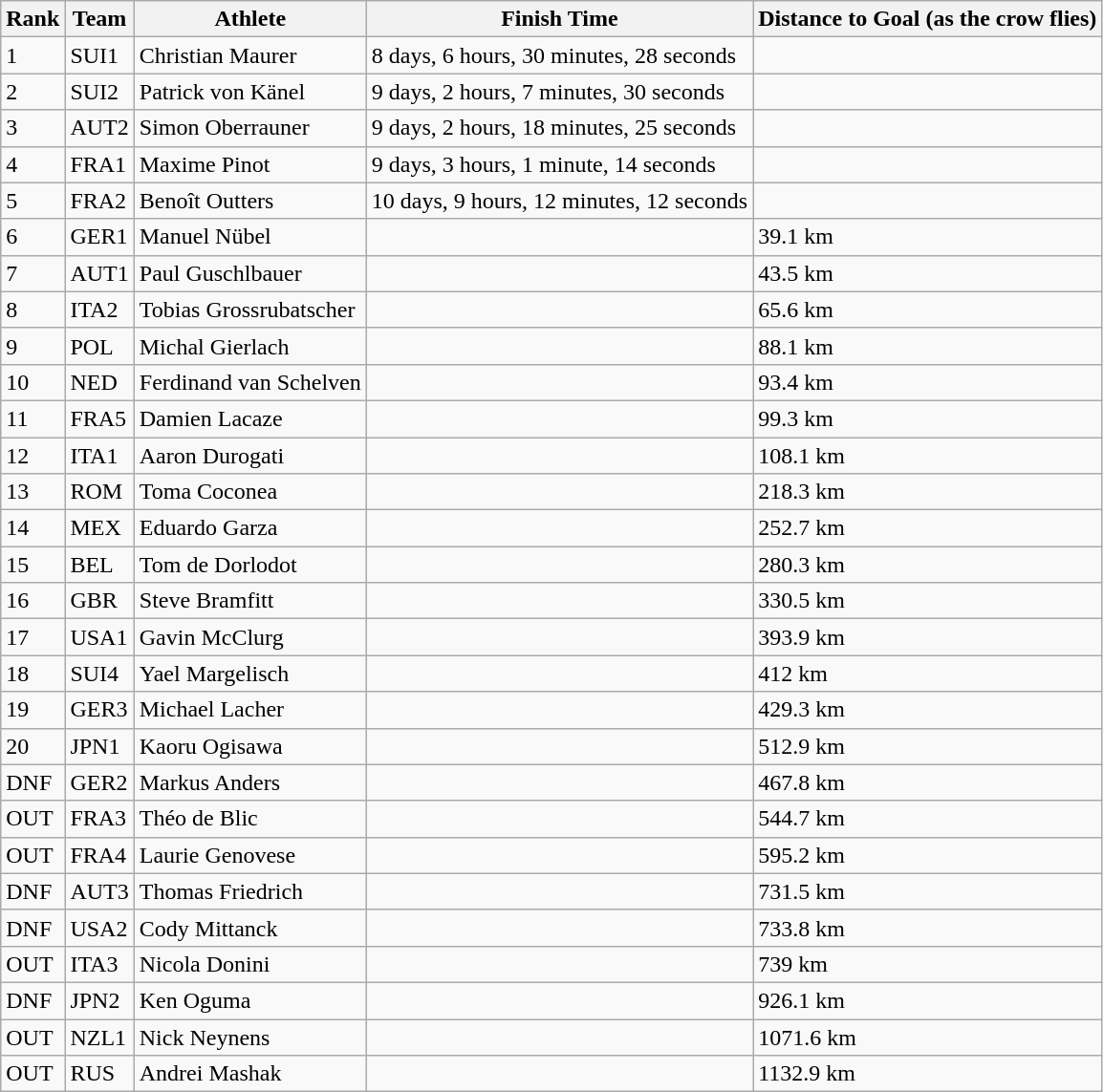<table class="wikitable sortable">
<tr>
<th>Rank</th>
<th>Team</th>
<th>Athlete</th>
<th>Finish Time</th>
<th>Distance to Goal (as the crow flies)</th>
</tr>
<tr>
<td>1</td>
<td>SUI1</td>
<td> Christian Maurer</td>
<td>8 days, 6 hours, 30 minutes, 28 seconds</td>
<td></td>
</tr>
<tr>
<td>2</td>
<td>SUI2</td>
<td> Patrick von Känel</td>
<td>9 days, 2 hours, 7 minutes, 30 seconds</td>
<td></td>
</tr>
<tr>
<td>3</td>
<td>AUT2</td>
<td> Simon Oberrauner</td>
<td>9 days, 2 hours, 18 minutes, 25 seconds</td>
<td></td>
</tr>
<tr>
<td>4</td>
<td>FRA1</td>
<td> Maxime Pinot</td>
<td>9 days, 3 hours, 1 minute, 14 seconds</td>
<td></td>
</tr>
<tr>
<td>5</td>
<td>FRA2</td>
<td> Benoît Outters</td>
<td>10 days, 9 hours, 12 minutes, 12 seconds</td>
<td></td>
</tr>
<tr>
<td>6</td>
<td>GER1</td>
<td> Manuel Nübel</td>
<td></td>
<td>39.1 km</td>
</tr>
<tr>
<td>7</td>
<td>AUT1</td>
<td> Paul Guschlbauer</td>
<td></td>
<td>43.5 km</td>
</tr>
<tr>
<td>8</td>
<td>ITA2</td>
<td> Tobias Grossrubatscher</td>
<td></td>
<td>65.6 km</td>
</tr>
<tr>
<td>9</td>
<td>POL</td>
<td> Michal Gierlach</td>
<td></td>
<td>88.1 km</td>
</tr>
<tr>
<td>10</td>
<td>NED</td>
<td> Ferdinand van Schelven</td>
<td></td>
<td>93.4 km</td>
</tr>
<tr>
<td>11</td>
<td>FRA5</td>
<td> Damien Lacaze</td>
<td></td>
<td>99.3 km</td>
</tr>
<tr>
<td>12</td>
<td>ITA1</td>
<td> Aaron Durogati</td>
<td></td>
<td>108.1 km</td>
</tr>
<tr>
<td>13</td>
<td>ROM</td>
<td> Toma Coconea</td>
<td></td>
<td>218.3 km</td>
</tr>
<tr>
<td>14</td>
<td>MEX</td>
<td> Eduardo Garza</td>
<td></td>
<td>252.7 km</td>
</tr>
<tr>
<td>15</td>
<td>BEL</td>
<td> Tom de Dorlodot</td>
<td></td>
<td>280.3 km</td>
</tr>
<tr>
<td>16</td>
<td>GBR</td>
<td> Steve Bramfitt</td>
<td></td>
<td>330.5 km</td>
</tr>
<tr>
<td>17</td>
<td>USA1</td>
<td> Gavin McClurg</td>
<td></td>
<td>393.9 km</td>
</tr>
<tr>
<td>18</td>
<td>SUI4</td>
<td> Yael Margelisch</td>
<td></td>
<td>412 km</td>
</tr>
<tr>
<td>19</td>
<td>GER3</td>
<td> Michael Lacher</td>
<td></td>
<td>429.3 km</td>
</tr>
<tr>
<td>20</td>
<td>JPN1</td>
<td> Kaoru Ogisawa</td>
<td></td>
<td>512.9 km</td>
</tr>
<tr>
<td>DNF</td>
<td>GER2</td>
<td> Markus Anders</td>
<td></td>
<td>467.8 km</td>
</tr>
<tr>
<td>OUT</td>
<td>FRA3</td>
<td> Théo de Blic</td>
<td></td>
<td>544.7 km</td>
</tr>
<tr>
<td>OUT</td>
<td>FRA4</td>
<td> Laurie Genovese</td>
<td></td>
<td>595.2 km</td>
</tr>
<tr>
<td>DNF</td>
<td>AUT3</td>
<td> Thomas Friedrich</td>
<td></td>
<td>731.5 km</td>
</tr>
<tr>
<td>DNF</td>
<td>USA2</td>
<td> Cody Mittanck</td>
<td></td>
<td>733.8 km</td>
</tr>
<tr>
<td>OUT</td>
<td>ITA3</td>
<td> Nicola Donini</td>
<td></td>
<td>739 km</td>
</tr>
<tr>
<td>DNF</td>
<td>JPN2</td>
<td> Ken Oguma</td>
<td></td>
<td>926.1 km</td>
</tr>
<tr>
<td>OUT</td>
<td>NZL1</td>
<td> Nick Neynens</td>
<td></td>
<td>1071.6 km</td>
</tr>
<tr>
<td>OUT</td>
<td>RUS</td>
<td> Andrei Mashak</td>
<td></td>
<td>1132.9 km</td>
</tr>
</table>
